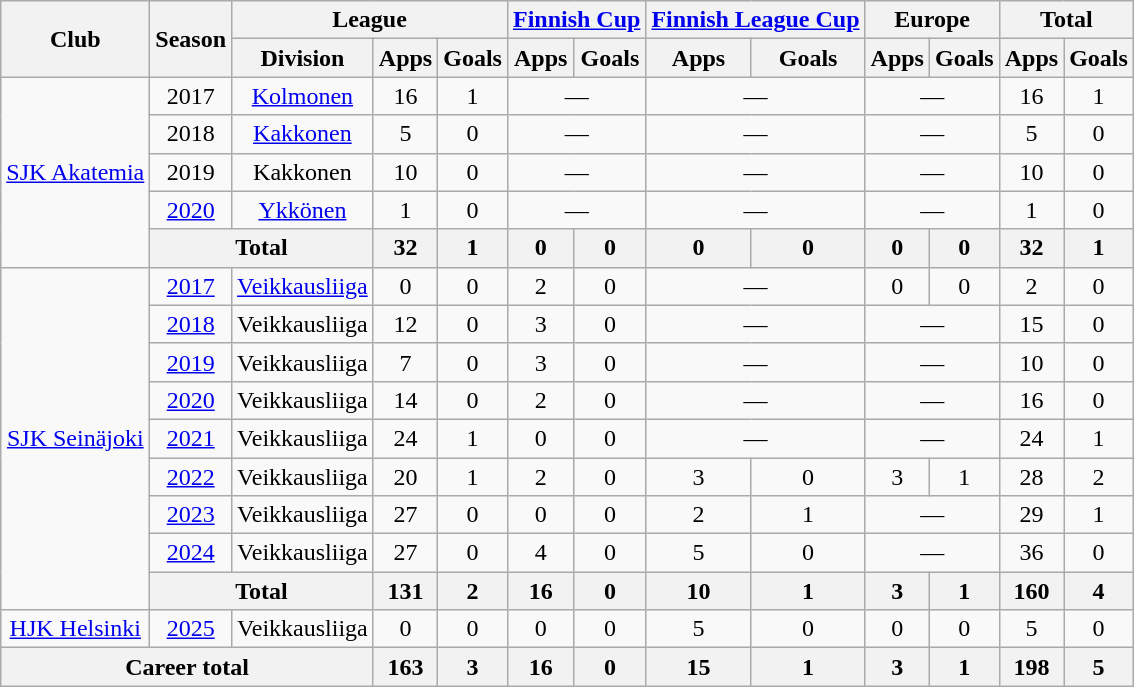<table class="wikitable" style="text-align: center;">
<tr>
<th rowspan="2">Club</th>
<th rowspan="2">Season</th>
<th colspan="3">League</th>
<th colspan="2"><a href='#'>Finnish Cup</a></th>
<th colspan="2"><a href='#'>Finnish League Cup</a></th>
<th colspan="2">Europe</th>
<th colspan="2">Total</th>
</tr>
<tr>
<th>Division</th>
<th>Apps</th>
<th>Goals</th>
<th>Apps</th>
<th>Goals</th>
<th>Apps</th>
<th>Goals</th>
<th>Apps</th>
<th>Goals</th>
<th>Apps</th>
<th>Goals</th>
</tr>
<tr>
<td rowspan="5"><a href='#'>SJK Akatemia</a></td>
<td>2017</td>
<td><a href='#'>Kolmonen</a></td>
<td>16</td>
<td>1</td>
<td colspan="2">—</td>
<td colspan="2">—</td>
<td colspan="2">—</td>
<td>16</td>
<td>1</td>
</tr>
<tr>
<td>2018</td>
<td><a href='#'>Kakkonen</a></td>
<td>5</td>
<td>0</td>
<td colspan="2">—</td>
<td colspan="2">—</td>
<td colspan="2">—</td>
<td>5</td>
<td>0</td>
</tr>
<tr>
<td>2019</td>
<td>Kakkonen</td>
<td>10</td>
<td>0</td>
<td colspan="2">—</td>
<td colspan="2">—</td>
<td colspan="2">—</td>
<td>10</td>
<td>0</td>
</tr>
<tr>
<td><a href='#'>2020</a></td>
<td><a href='#'>Ykkönen</a></td>
<td>1</td>
<td>0</td>
<td colspan="2">—</td>
<td colspan="2">—</td>
<td colspan="2">—</td>
<td>1</td>
<td>0</td>
</tr>
<tr>
<th colspan="2">Total</th>
<th>32</th>
<th>1</th>
<th>0</th>
<th>0</th>
<th>0</th>
<th>0</th>
<th>0</th>
<th>0</th>
<th>32</th>
<th>1</th>
</tr>
<tr>
<td rowspan="9"><a href='#'>SJK Seinäjoki</a></td>
<td><a href='#'>2017</a></td>
<td><a href='#'>Veikkausliiga</a></td>
<td>0</td>
<td>0</td>
<td>2</td>
<td>0</td>
<td colspan="2">—</td>
<td>0</td>
<td>0</td>
<td>2</td>
<td>0</td>
</tr>
<tr>
<td><a href='#'>2018</a></td>
<td>Veikkausliiga</td>
<td>12</td>
<td>0</td>
<td>3</td>
<td>0</td>
<td colspan="2">—</td>
<td colspan="2">—</td>
<td>15</td>
<td>0</td>
</tr>
<tr>
<td><a href='#'>2019</a></td>
<td>Veikkausliiga</td>
<td>7</td>
<td>0</td>
<td>3</td>
<td>0</td>
<td colspan="2">—</td>
<td colspan="2">—</td>
<td>10</td>
<td>0</td>
</tr>
<tr>
<td><a href='#'>2020</a></td>
<td>Veikkausliiga</td>
<td>14</td>
<td>0</td>
<td>2</td>
<td>0</td>
<td colspan="2">—</td>
<td colspan="2">—</td>
<td>16</td>
<td>0</td>
</tr>
<tr>
<td><a href='#'>2021</a></td>
<td>Veikkausliiga</td>
<td>24</td>
<td>1</td>
<td>0</td>
<td>0</td>
<td colspan="2">—</td>
<td colspan="2">—</td>
<td>24</td>
<td>1</td>
</tr>
<tr>
<td><a href='#'>2022</a></td>
<td>Veikkausliiga</td>
<td>20</td>
<td>1</td>
<td>2</td>
<td>0</td>
<td>3</td>
<td>0</td>
<td>3</td>
<td>1</td>
<td>28</td>
<td>2</td>
</tr>
<tr>
<td><a href='#'>2023</a></td>
<td>Veikkausliiga</td>
<td>27</td>
<td>0</td>
<td>0</td>
<td>0</td>
<td>2</td>
<td>1</td>
<td colspan="2">—</td>
<td>29</td>
<td>1</td>
</tr>
<tr>
<td><a href='#'>2024</a></td>
<td>Veikkausliiga</td>
<td>27</td>
<td>0</td>
<td>4</td>
<td>0</td>
<td>5</td>
<td>0</td>
<td colspan="2">—</td>
<td>36</td>
<td>0</td>
</tr>
<tr>
<th colspan="2">Total</th>
<th>131</th>
<th>2</th>
<th>16</th>
<th>0</th>
<th>10</th>
<th>1</th>
<th>3</th>
<th>1</th>
<th>160</th>
<th>4</th>
</tr>
<tr>
<td><a href='#'>HJK Helsinki</a></td>
<td><a href='#'>2025</a></td>
<td>Veikkausliiga</td>
<td>0</td>
<td>0</td>
<td>0</td>
<td>0</td>
<td>5</td>
<td>0</td>
<td>0</td>
<td>0</td>
<td>5</td>
<td>0</td>
</tr>
<tr>
<th rowspan="1" colspan="3" valign="center">Career total</th>
<th>163</th>
<th>3</th>
<th>16</th>
<th>0</th>
<th>15</th>
<th>1</th>
<th>3</th>
<th>1</th>
<th>198</th>
<th>5</th>
</tr>
</table>
